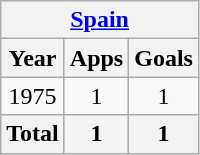<table class="wikitable" style="text-align:center">
<tr>
<th colspan=3><a href='#'>Spain</a></th>
</tr>
<tr>
<th>Year</th>
<th>Apps</th>
<th>Goals</th>
</tr>
<tr>
<td>1975</td>
<td>1</td>
<td>1</td>
</tr>
<tr>
<th>Total</th>
<th>1</th>
<th>1</th>
</tr>
</table>
